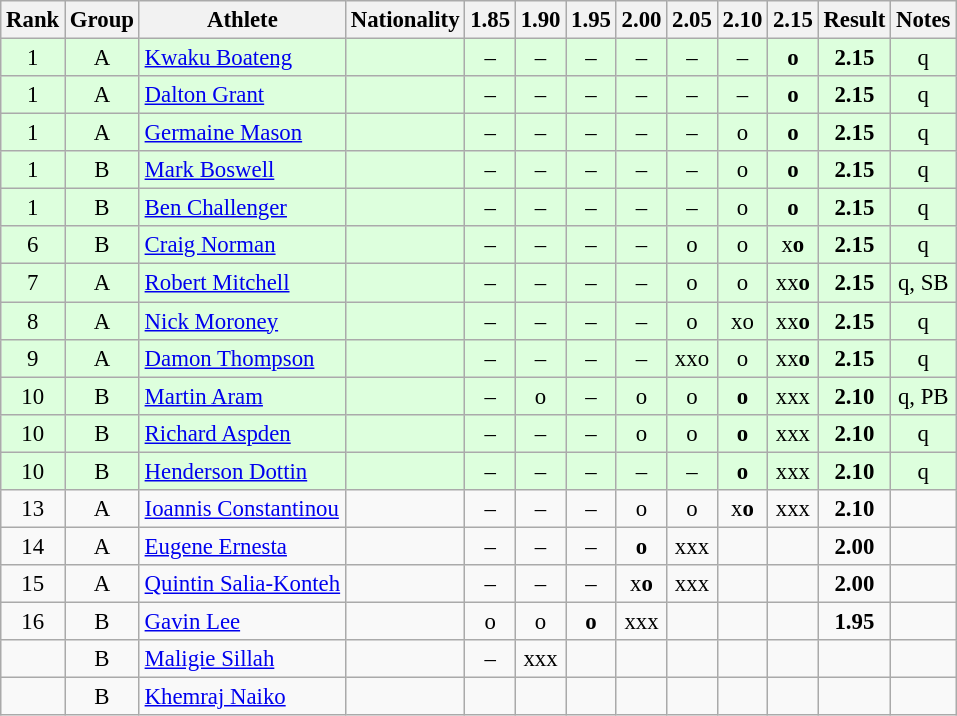<table class="wikitable sortable" style="text-align:center;font-size:95%">
<tr>
<th>Rank</th>
<th>Group</th>
<th>Athlete</th>
<th>Nationality</th>
<th>1.85</th>
<th>1.90</th>
<th>1.95</th>
<th>2.00</th>
<th>2.05</th>
<th>2.10</th>
<th>2.15</th>
<th>Result</th>
<th>Notes</th>
</tr>
<tr bgcolor=ddffdd>
<td>1</td>
<td>A</td>
<td align="left"><a href='#'>Kwaku Boateng</a></td>
<td align=left></td>
<td>–</td>
<td>–</td>
<td>–</td>
<td>–</td>
<td>–</td>
<td>–</td>
<td><strong>o</strong></td>
<td><strong>2.15</strong></td>
<td>q</td>
</tr>
<tr bgcolor=ddffdd>
<td>1</td>
<td>A</td>
<td align="left"><a href='#'>Dalton Grant</a></td>
<td align=left></td>
<td>–</td>
<td>–</td>
<td>–</td>
<td>–</td>
<td>–</td>
<td>–</td>
<td><strong>o</strong></td>
<td><strong>2.15</strong></td>
<td>q</td>
</tr>
<tr bgcolor=ddffdd>
<td>1</td>
<td>A</td>
<td align="left"><a href='#'>Germaine Mason</a></td>
<td align=left></td>
<td>–</td>
<td>–</td>
<td>–</td>
<td>–</td>
<td>–</td>
<td>o</td>
<td><strong>o</strong></td>
<td><strong>2.15</strong></td>
<td>q</td>
</tr>
<tr bgcolor=ddffdd>
<td>1</td>
<td>B</td>
<td align="left"><a href='#'>Mark Boswell</a></td>
<td align=left></td>
<td>–</td>
<td>–</td>
<td>–</td>
<td>–</td>
<td>–</td>
<td>o</td>
<td><strong>o</strong></td>
<td><strong>2.15</strong></td>
<td>q</td>
</tr>
<tr bgcolor=ddffdd>
<td>1</td>
<td>B</td>
<td align="left"><a href='#'>Ben Challenger</a></td>
<td align=left></td>
<td>–</td>
<td>–</td>
<td>–</td>
<td>–</td>
<td>–</td>
<td>o</td>
<td><strong>o</strong></td>
<td><strong>2.15</strong></td>
<td>q</td>
</tr>
<tr bgcolor=ddffdd>
<td>6</td>
<td>B</td>
<td align="left"><a href='#'>Craig Norman</a></td>
<td align=left></td>
<td>–</td>
<td>–</td>
<td>–</td>
<td>–</td>
<td>o</td>
<td>o</td>
<td>x<strong>o</strong></td>
<td><strong>2.15</strong></td>
<td>q</td>
</tr>
<tr bgcolor=ddffdd>
<td>7</td>
<td>A</td>
<td align="left"><a href='#'>Robert Mitchell</a></td>
<td align=left></td>
<td>–</td>
<td>–</td>
<td>–</td>
<td>–</td>
<td>o</td>
<td>o</td>
<td>xx<strong>o</strong></td>
<td><strong>2.15</strong></td>
<td>q, SB</td>
</tr>
<tr bgcolor=ddffdd>
<td>8</td>
<td>A</td>
<td align="left"><a href='#'>Nick Moroney</a></td>
<td align=left></td>
<td>–</td>
<td>–</td>
<td>–</td>
<td>–</td>
<td>o</td>
<td>xo</td>
<td>xx<strong>o</strong></td>
<td><strong>2.15</strong></td>
<td>q</td>
</tr>
<tr bgcolor=ddffdd>
<td>9</td>
<td>A</td>
<td align="left"><a href='#'>Damon Thompson</a></td>
<td align=left></td>
<td>–</td>
<td>–</td>
<td>–</td>
<td>–</td>
<td>xxo</td>
<td>o</td>
<td>xx<strong>o</strong></td>
<td><strong>2.15</strong></td>
<td>q</td>
</tr>
<tr bgcolor=ddffdd>
<td>10</td>
<td>B</td>
<td align="left"><a href='#'>Martin Aram</a></td>
<td align=left></td>
<td>–</td>
<td>o</td>
<td>–</td>
<td>o</td>
<td>o</td>
<td><strong>o</strong></td>
<td>xxx</td>
<td><strong>2.10</strong></td>
<td>q, PB</td>
</tr>
<tr bgcolor=ddffdd>
<td>10</td>
<td>B</td>
<td align="left"><a href='#'>Richard Aspden</a></td>
<td align=left></td>
<td>–</td>
<td>–</td>
<td>–</td>
<td>o</td>
<td>o</td>
<td><strong>o</strong></td>
<td>xxx</td>
<td><strong>2.10</strong></td>
<td>q</td>
</tr>
<tr bgcolor=ddffdd>
<td>10</td>
<td>B</td>
<td align="left"><a href='#'>Henderson Dottin</a></td>
<td align=left></td>
<td>–</td>
<td>–</td>
<td>–</td>
<td>–</td>
<td>–</td>
<td><strong>o</strong></td>
<td>xxx</td>
<td><strong>2.10</strong></td>
<td>q</td>
</tr>
<tr>
<td>13</td>
<td>A</td>
<td align="left"><a href='#'>Ioannis Constantinou</a></td>
<td align=left></td>
<td>–</td>
<td>–</td>
<td>–</td>
<td>o</td>
<td>o</td>
<td>x<strong>o</strong></td>
<td>xxx</td>
<td><strong>2.10</strong></td>
<td></td>
</tr>
<tr>
<td>14</td>
<td>A</td>
<td align="left"><a href='#'>Eugene Ernesta</a></td>
<td align=left></td>
<td>–</td>
<td>–</td>
<td>–</td>
<td><strong>o</strong></td>
<td>xxx</td>
<td></td>
<td></td>
<td><strong>2.00</strong></td>
<td></td>
</tr>
<tr>
<td>15</td>
<td>A</td>
<td align="left"><a href='#'>Quintin Salia-Konteh</a></td>
<td align=left></td>
<td>–</td>
<td>–</td>
<td>–</td>
<td>x<strong>o</strong></td>
<td>xxx</td>
<td></td>
<td></td>
<td><strong>2.00</strong></td>
<td></td>
</tr>
<tr>
<td>16</td>
<td>B</td>
<td align="left"><a href='#'>Gavin Lee</a></td>
<td align=left></td>
<td>o</td>
<td>o</td>
<td><strong>o</strong></td>
<td>xxx</td>
<td></td>
<td></td>
<td></td>
<td><strong>1.95</strong></td>
<td></td>
</tr>
<tr>
<td></td>
<td>B</td>
<td align="left"><a href='#'>Maligie Sillah</a></td>
<td align=left></td>
<td>–</td>
<td>xxx</td>
<td></td>
<td></td>
<td></td>
<td></td>
<td></td>
<td><strong></strong></td>
<td></td>
</tr>
<tr>
<td></td>
<td>B</td>
<td align="left"><a href='#'>Khemraj Naiko</a></td>
<td align=left></td>
<td></td>
<td></td>
<td></td>
<td></td>
<td></td>
<td></td>
<td></td>
<td><strong></strong></td>
<td></td>
</tr>
</table>
